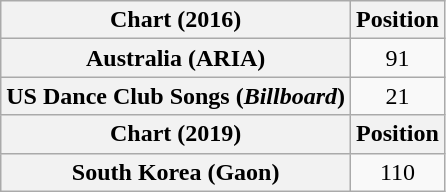<table class="wikitable plainrowheaders" style="text-align:center">
<tr>
<th scope="col">Chart (2016)</th>
<th scope="col">Position</th>
</tr>
<tr>
<th scope="row">Australia (ARIA)</th>
<td>91</td>
</tr>
<tr>
<th scope="row">US Dance Club Songs (<em>Billboard</em>)</th>
<td>21</td>
</tr>
<tr>
<th scope="col">Chart (2019)</th>
<th scope="col">Position</th>
</tr>
<tr>
<th scope="row">South Korea (Gaon)</th>
<td>110</td>
</tr>
</table>
